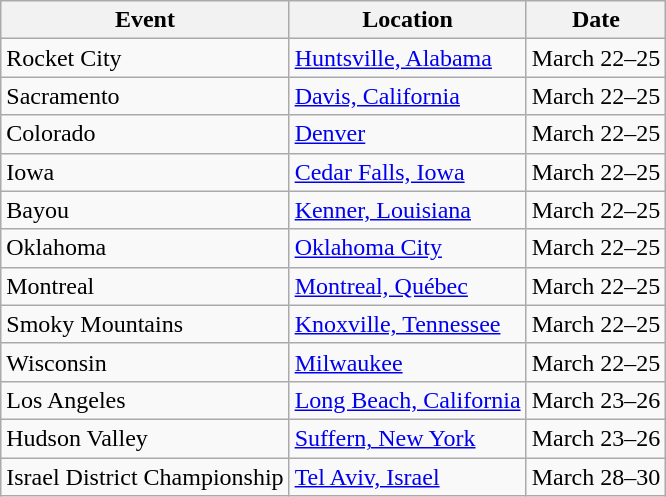<table class="wikitable">
<tr>
<th>Event</th>
<th>Location</th>
<th>Date</th>
</tr>
<tr>
<td>Rocket City</td>
<td><a href='#'>Huntsville, Alabama</a></td>
<td>March 22–25</td>
</tr>
<tr>
<td>Sacramento</td>
<td><a href='#'>Davis, California</a></td>
<td>March 22–25</td>
</tr>
<tr>
<td>Colorado</td>
<td><a href='#'>Denver</a></td>
<td>March 22–25</td>
</tr>
<tr>
<td>Iowa</td>
<td><a href='#'>Cedar Falls, Iowa</a></td>
<td>March 22–25</td>
</tr>
<tr>
<td>Bayou</td>
<td><a href='#'>Kenner, Louisiana</a></td>
<td>March 22–25</td>
</tr>
<tr>
<td>Oklahoma</td>
<td><a href='#'>Oklahoma City</a></td>
<td>March 22–25</td>
</tr>
<tr>
<td>Montreal</td>
<td><a href='#'>Montreal, Québec</a></td>
<td>March 22–25</td>
</tr>
<tr>
<td>Smoky Mountains</td>
<td><a href='#'>Knoxville, Tennessee</a></td>
<td>March 22–25</td>
</tr>
<tr>
<td>Wisconsin</td>
<td><a href='#'>Milwaukee</a></td>
<td>March 22–25</td>
</tr>
<tr>
<td>Los Angeles</td>
<td><a href='#'>Long Beach, California</a></td>
<td>March 23–26</td>
</tr>
<tr>
<td>Hudson Valley</td>
<td><a href='#'>Suffern, New York</a></td>
<td>March 23–26</td>
</tr>
<tr>
<td>Israel District Championship</td>
<td><a href='#'>Tel Aviv, Israel</a></td>
<td>March 28–30</td>
</tr>
</table>
